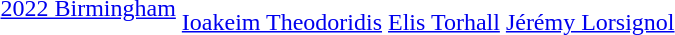<table>
<tr>
<td><a href='#'>2022 Birmingham</a></td>
<td><br> <a href='#'>Ioakeim Theodoridis</a></td>
<td><br> <a href='#'>Elis Torhall</a></td>
<td><br> <a href='#'>Jérémy Lorsignol</a></td>
</tr>
</table>
